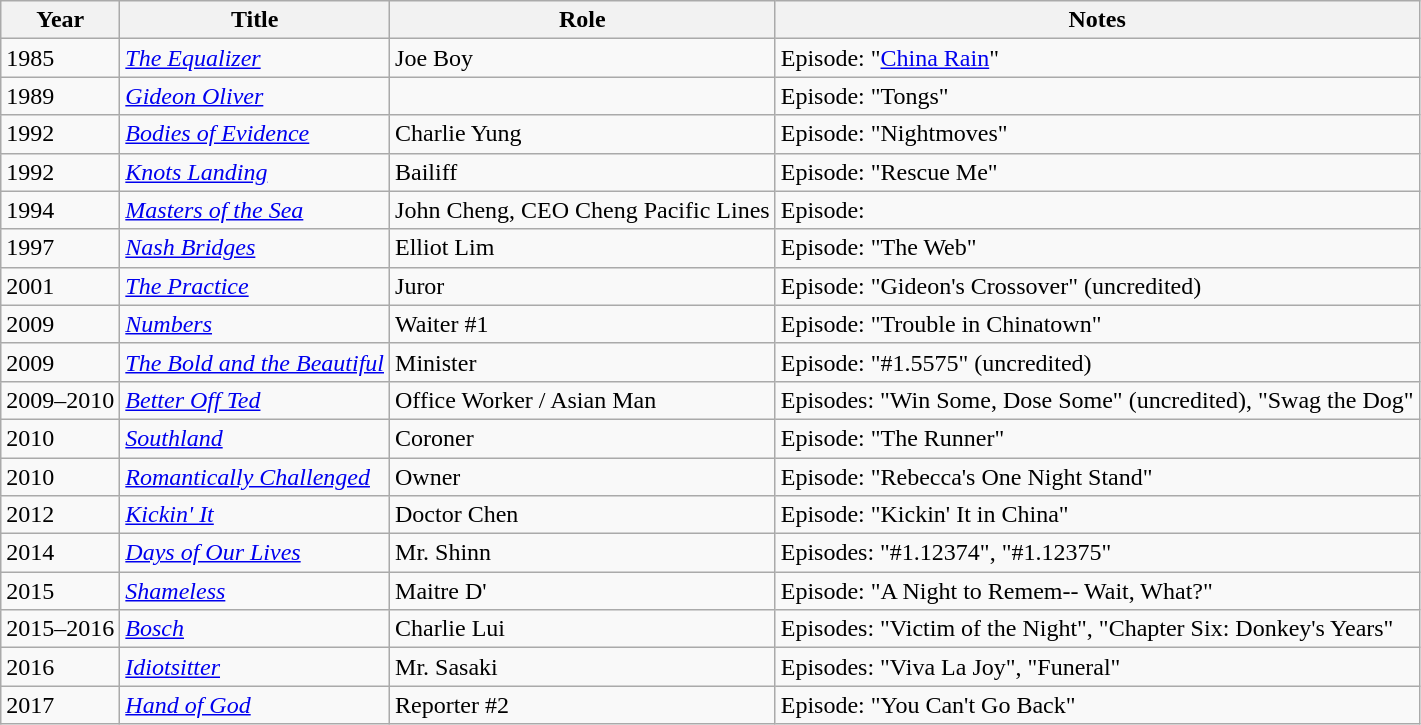<table class="wikitable sortable">
<tr>
<th>Year</th>
<th>Title</th>
<th>Role</th>
<th class="unsortable">Notes</th>
</tr>
<tr>
<td>1985</td>
<td><em><a href='#'>The Equalizer</a></em></td>
<td>Joe Boy</td>
<td>Episode: "<a href='#'>China Rain</a>"</td>
</tr>
<tr>
<td>1989</td>
<td><em><a href='#'>Gideon Oliver</a></em></td>
<td></td>
<td>Episode: "Tongs"</td>
</tr>
<tr>
<td>1992</td>
<td><em><a href='#'>Bodies of Evidence</a></em></td>
<td>Charlie Yung</td>
<td>Episode: "Nightmoves"</td>
</tr>
<tr>
<td>1992</td>
<td><em><a href='#'>Knots Landing</a></em></td>
<td>Bailiff</td>
<td>Episode: "Rescue Me"</td>
</tr>
<tr>
<td>1994</td>
<td><em><a href='#'>Masters of the Sea</a></em></td>
<td>John Cheng, CEO Cheng Pacific Lines</td>
<td>Episode:</td>
</tr>
<tr>
<td>1997</td>
<td><em><a href='#'>Nash Bridges</a></em></td>
<td>Elliot Lim</td>
<td>Episode: "The Web"</td>
</tr>
<tr>
<td>2001</td>
<td><em><a href='#'>The Practice</a></em></td>
<td>Juror</td>
<td>Episode: "Gideon's Crossover" (uncredited)</td>
</tr>
<tr>
<td>2009</td>
<td><em><a href='#'>Numbers</a></em></td>
<td>Waiter #1</td>
<td>Episode: "Trouble in Chinatown"</td>
</tr>
<tr>
<td>2009</td>
<td><em><a href='#'>The Bold and the Beautiful</a></em></td>
<td>Minister</td>
<td>Episode: "#1.5575" (uncredited)</td>
</tr>
<tr>
<td>2009–2010</td>
<td><em><a href='#'>Better Off Ted</a></em></td>
<td>Office Worker / Asian Man</td>
<td>Episodes: "Win Some, Dose Some" (uncredited), "Swag the Dog"</td>
</tr>
<tr>
<td>2010</td>
<td><em><a href='#'>Southland</a></em></td>
<td>Coroner</td>
<td>Episode: "The Runner"</td>
</tr>
<tr>
<td>2010</td>
<td><em><a href='#'>Romantically Challenged</a></em></td>
<td>Owner</td>
<td>Episode: "Rebecca's One Night Stand"</td>
</tr>
<tr>
<td>2012</td>
<td><em><a href='#'>Kickin' It</a></em></td>
<td>Doctor Chen</td>
<td>Episode: "Kickin' It in China"</td>
</tr>
<tr>
<td>2014</td>
<td><em><a href='#'>Days of Our Lives</a></em></td>
<td>Mr. Shinn</td>
<td>Episodes: "#1.12374", "#1.12375"</td>
</tr>
<tr>
<td>2015</td>
<td><em><a href='#'>Shameless</a></em></td>
<td>Maitre D'</td>
<td>Episode: "A Night to Remem-- Wait, What?"</td>
</tr>
<tr>
<td>2015–2016</td>
<td><em><a href='#'>Bosch</a></em></td>
<td>Charlie Lui</td>
<td>Episodes: "Victim of the Night", "Chapter Six: Donkey's Years"</td>
</tr>
<tr>
<td>2016</td>
<td><em><a href='#'>Idiotsitter</a></em></td>
<td>Mr. Sasaki</td>
<td>Episodes: "Viva La Joy", "Funeral"</td>
</tr>
<tr>
<td>2017</td>
<td><em><a href='#'>Hand of God</a></em></td>
<td>Reporter #2</td>
<td>Episode: "You Can't Go Back"</td>
</tr>
</table>
